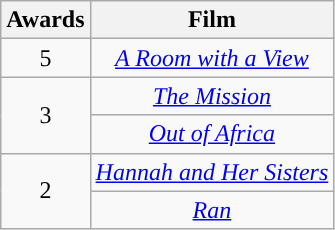<table class="wikitable" style="text-align:center;">
<tr>
<th style="background:">Awards</th>
<th style="background:">Film</th>
</tr>
<tr>
<td>5</td>
<td><em><a href='#'>A Room with a View</a></em></td>
</tr>
<tr>
<td rowspan="2">3</td>
<td><em><a href='#'>The Mission</a></em></td>
</tr>
<tr>
<td><em><a href='#'>Out of Africa</a></em></td>
</tr>
<tr>
<td rowspan="2">2</td>
<td><em><a href='#'>Hannah and Her Sisters</a></em></td>
</tr>
<tr>
<td><em><a href='#'>Ran</a></em></td>
</tr>
</table>
